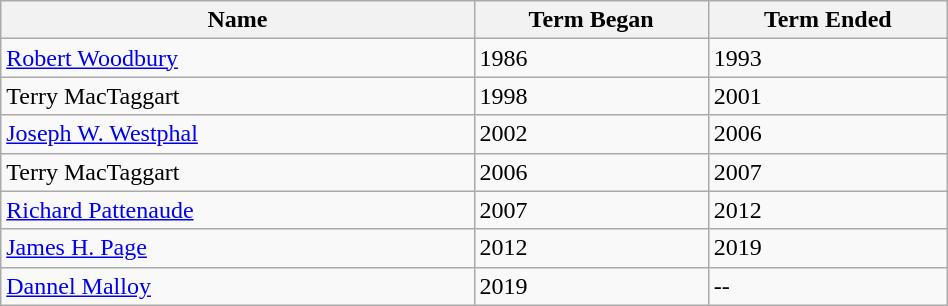<table class="wikitable sortable" style="width:50%">
<tr>
<th width="50%">Name</th>
<th width="*">Term Began</th>
<th width="*">Term Ended</th>
</tr>
<tr>
<td><a href='#'>Robert Woodbury</a></td>
<td>1986</td>
<td>1993</td>
</tr>
<tr>
<td>Terry MacTaggart</td>
<td>1998</td>
<td>2001</td>
</tr>
<tr>
<td><a href='#'>Joseph W. Westphal</a></td>
<td>2002</td>
<td>2006</td>
</tr>
<tr>
<td>Terry MacTaggart</td>
<td>2006</td>
<td>2007</td>
</tr>
<tr>
<td><a href='#'>Richard Pattenaude</a></td>
<td>2007</td>
<td>2012</td>
</tr>
<tr>
<td><a href='#'>James H. Page</a></td>
<td>2012</td>
<td>2019</td>
</tr>
<tr>
<td><a href='#'>Dannel Malloy</a></td>
<td>2019</td>
<td>--</td>
</tr>
</table>
